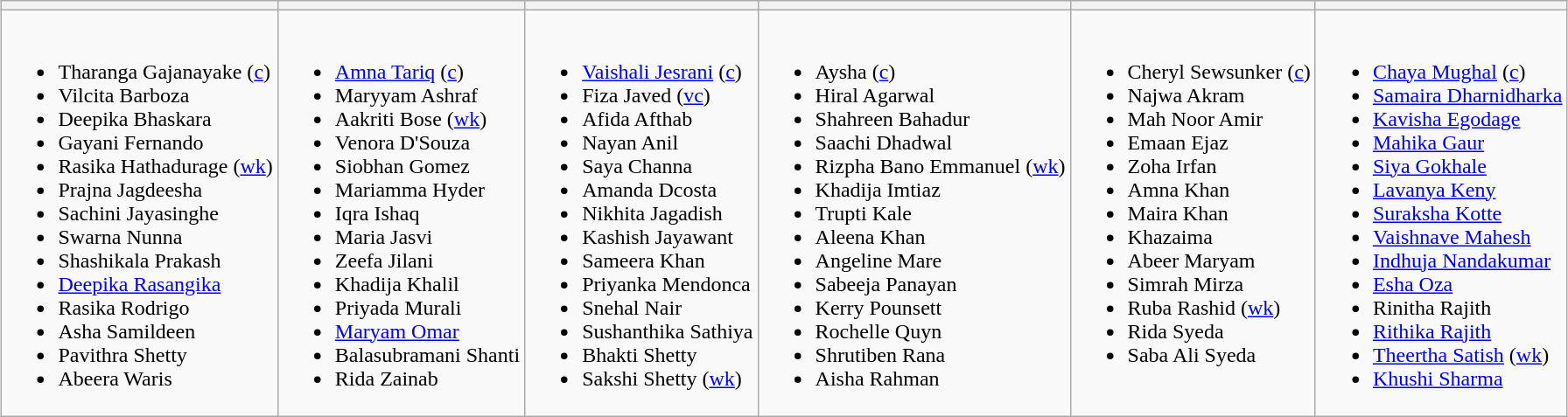<table class="wikitable" style="text-align:left; margin:auto">
<tr>
<th></th>
<th></th>
<th></th>
<th></th>
<th></th>
<th></th>
</tr>
<tr style="vertical-align:top">
<td><br><ul><li>Tharanga Gajanayake (<a href='#'>c</a>)</li><li>Vilcita Barboza</li><li>Deepika Bhaskara</li><li>Gayani Fernando</li><li>Rasika Hathadurage (<a href='#'>wk</a>)</li><li>Prajna Jagdeesha</li><li>Sachini Jayasinghe</li><li>Swarna Nunna</li><li>Shashikala Prakash</li><li><a href='#'>Deepika Rasangika</a></li><li>Rasika Rodrigo</li><li>Asha Samildeen</li><li>Pavithra Shetty</li><li>Abeera Waris</li></ul></td>
<td><br><ul><li><a href='#'>Amna Tariq</a> (<a href='#'>c</a>)</li><li>Maryyam Ashraf</li><li>Aakriti Bose (<a href='#'>wk</a>)</li><li>Venora D'Souza</li><li>Siobhan Gomez</li><li>Mariamma Hyder</li><li>Iqra Ishaq</li><li>Maria Jasvi</li><li>Zeefa Jilani</li><li>Khadija Khalil</li><li>Priyada Murali</li><li><a href='#'>Maryam Omar</a></li><li>Balasubramani Shanti</li><li>Rida Zainab</li></ul></td>
<td><br><ul><li><a href='#'>Vaishali Jesrani</a> (<a href='#'>c</a>)</li><li>Fiza Javed (<a href='#'>vc</a>)</li><li>Afida Afthab</li><li>Nayan Anil</li><li>Saya Channa</li><li>Amanda Dcosta</li><li>Nikhita Jagadish</li><li>Kashish Jayawant</li><li>Sameera Khan</li><li>Priyanka Mendonca</li><li>Snehal Nair</li><li>Sushanthika Sathiya</li><li>Bhakti Shetty</li><li>Sakshi Shetty (<a href='#'>wk</a>)</li></ul></td>
<td><br><ul><li>Aysha (<a href='#'>c</a>)</li><li>Hiral Agarwal</li><li>Shahreen Bahadur</li><li>Saachi Dhadwal</li><li>Rizpha Bano Emmanuel (<a href='#'>wk</a>)</li><li>Khadija Imtiaz</li><li>Trupti Kale</li><li>Aleena Khan</li><li>Angeline Mare</li><li>Sabeeja Panayan</li><li>Kerry Pounsett</li><li>Rochelle Quyn</li><li>Shrutiben Rana</li><li>Aisha Rahman</li></ul></td>
<td><br><ul><li>Cheryl Sewsunker (<a href='#'>c</a>)</li><li>Najwa Akram</li><li>Mah Noor Amir</li><li>Emaan Ejaz</li><li>Zoha Irfan</li><li>Amna Khan</li><li>Maira Khan</li><li>Khazaima</li><li>Abeer Maryam</li><li>Simrah Mirza</li><li>Ruba Rashid (<a href='#'>wk</a>)</li><li>Rida Syeda</li><li>Saba Ali Syeda</li></ul></td>
<td><br><ul><li><a href='#'>Chaya Mughal</a> (<a href='#'>c</a>)</li><li><a href='#'>Samaira Dharnidharka</a></li><li><a href='#'>Kavisha Egodage</a></li><li><a href='#'>Mahika Gaur</a></li><li><a href='#'>Siya Gokhale</a></li><li><a href='#'>Lavanya Keny</a></li><li><a href='#'>Suraksha Kotte</a></li><li><a href='#'>Vaishnave Mahesh</a></li><li><a href='#'>Indhuja Nandakumar</a></li><li><a href='#'>Esha Oza</a></li><li>Rinitha Rajith</li><li><a href='#'>Rithika Rajith</a></li><li><a href='#'>Theertha Satish</a> (<a href='#'>wk</a>)</li><li><a href='#'>Khushi Sharma</a></li></ul></td>
</tr>
</table>
